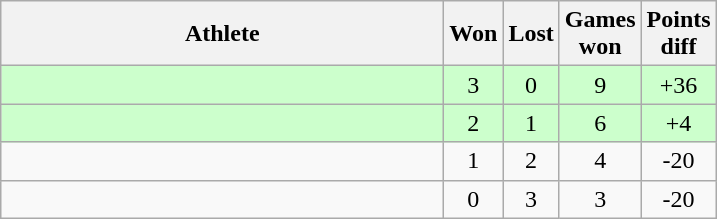<table class="wikitable">
<tr>
<th style="width:18em">Athlete</th>
<th>Won</th>
<th>Lost</th>
<th>Games<br>won</th>
<th>Points<br>diff</th>
</tr>
<tr bgcolor="#ccffcc">
<td></td>
<td align="center">3</td>
<td align="center">0</td>
<td align="center">9</td>
<td align="center">+36</td>
</tr>
<tr bgcolor="#ccffcc">
<td></td>
<td align="center">2</td>
<td align="center">1</td>
<td align="center">6</td>
<td align="center">+4</td>
</tr>
<tr>
<td></td>
<td align="center">1</td>
<td align="center">2</td>
<td align="center">4</td>
<td align="center">-20</td>
</tr>
<tr>
<td></td>
<td align="center">0</td>
<td align="center">3</td>
<td align="center">3</td>
<td align="center">-20</td>
</tr>
</table>
